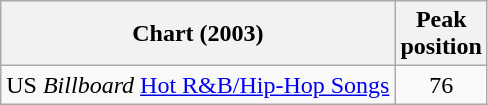<table class="wikitable sortable">
<tr>
<th align="left">Chart (2003)</th>
<th align="left">Peak<br>position</th>
</tr>
<tr>
<td align="left">US <em>Billboard</em> <a href='#'>Hot R&B/Hip-Hop Songs</a></td>
<td style="text-align:center;">76</td>
</tr>
</table>
